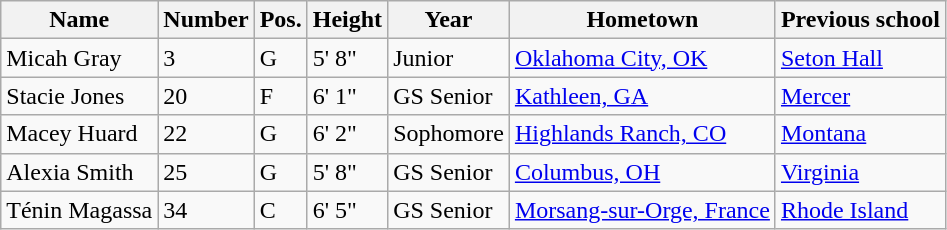<table class="wikitable sortable" border="1">
<tr>
<th>Name</th>
<th>Number</th>
<th>Pos.</th>
<th>Height</th>
<th>Year</th>
<th>Hometown</th>
<th class="unsortable">Previous school</th>
</tr>
<tr>
<td>Micah Gray</td>
<td>3</td>
<td>G</td>
<td>5' 8"</td>
<td>Junior</td>
<td><a href='#'>Oklahoma City, OK</a></td>
<td><a href='#'>Seton Hall</a></td>
</tr>
<tr>
<td>Stacie Jones</td>
<td>20</td>
<td>F</td>
<td>6' 1"</td>
<td>GS Senior</td>
<td><a href='#'>Kathleen, GA</a></td>
<td><a href='#'>Mercer</a></td>
</tr>
<tr>
<td>Macey Huard</td>
<td>22</td>
<td>G</td>
<td>6' 2"</td>
<td>Sophomore</td>
<td><a href='#'>Highlands Ranch, CO</a></td>
<td><a href='#'>Montana</a></td>
</tr>
<tr>
<td>Alexia Smith</td>
<td>25</td>
<td>G</td>
<td>5' 8"</td>
<td>GS Senior</td>
<td><a href='#'>Columbus, OH</a></td>
<td><a href='#'>Virginia</a></td>
</tr>
<tr>
<td>Ténin Magassa</td>
<td>34</td>
<td>C</td>
<td>6' 5"</td>
<td>GS Senior</td>
<td><a href='#'>Morsang-sur-Orge, France</a></td>
<td><a href='#'>Rhode Island</a></td>
</tr>
</table>
